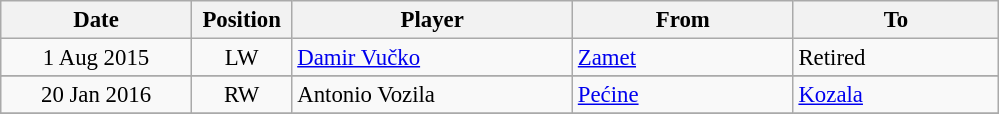<table class="wikitable" style="font-size: 95%; text-align: center;">
<tr>
<th width=120>Date</th>
<th width=60>Position</th>
<th width=180>Player</th>
<th width=140>From</th>
<th width=130>To</th>
</tr>
<tr>
<td>1 Aug 2015</td>
<td>LW</td>
<td style="text-align:left;"> <a href='#'>Damir Vučko</a></td>
<td style="text-align:left;"><a href='#'>Zamet</a></td>
<td style="text-align:left;">Retired</td>
</tr>
<tr>
</tr>
<tr>
<td>20 Jan 2016</td>
<td>RW</td>
<td style="text-align:left;"> Antonio Vozila</td>
<td style="text-align:left;"><a href='#'>Pećine</a></td>
<td style="text-align:left;"> <a href='#'>Kozala</a></td>
</tr>
<tr>
</tr>
</table>
